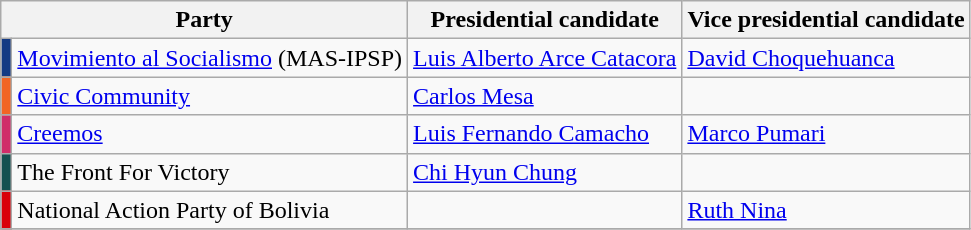<table class=wikitable>
<tr>
<th colspan=2>Party</th>
<th>Presidential candidate</th>
<th>Vice presidential candidate</th>
</tr>
<tr>
<td style="background:#143a83;"></td>
<td><a href='#'>Movimiento al Socialismo</a> (MAS-IPSP)</td>
<td><a href='#'>Luis Alberto Arce Catacora</a></td>
<td><a href='#'>David Choquehuanca</a></td>
</tr>
<tr>
<td style="background:#F26524;"></td>
<td><a href='#'>Civic Community</a></td>
<td><a href='#'>Carlos Mesa</a></td>
<td></td>
</tr>
<tr>
<td style="background:#d02d69;"></td>
<td><a href='#'>Creemos</a></td>
<td><a href='#'>Luis Fernando Camacho</a></td>
<td><a href='#'>Marco Pumari</a></td>
</tr>
<tr>
<td style="background:#145050;"></td>
<td>The Front For Victory</td>
<td><a href='#'>Chi Hyun Chung</a></td>
<td></td>
</tr>
<tr>
<td style="background:#D90009;"></td>
<td>National Action Party of Bolivia</td>
<td></td>
<td><a href='#'>Ruth Nina</a></td>
</tr>
<tr>
</tr>
</table>
